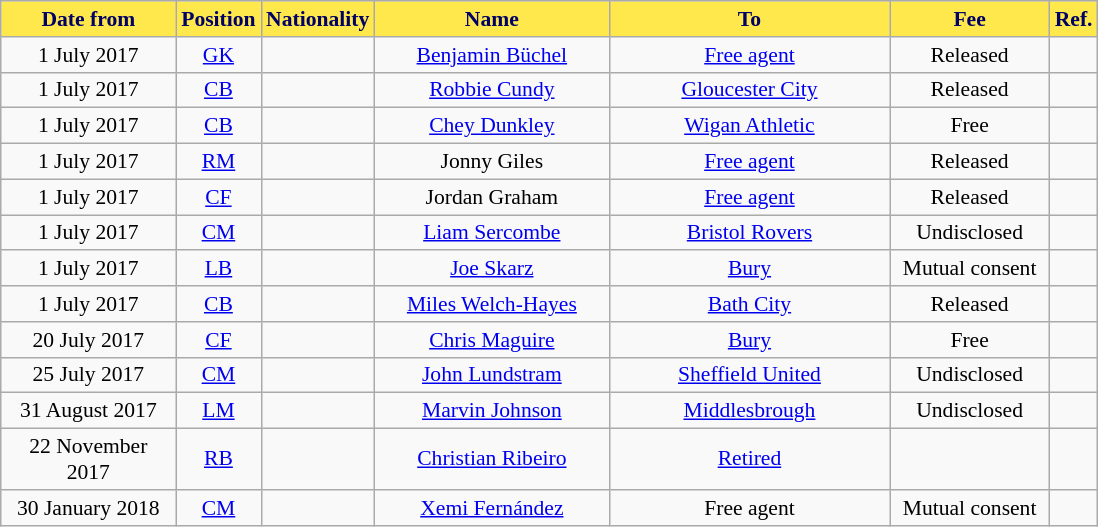<table class="wikitable"  style="text-align:center; font-size:90%; ">
<tr>
<th style="background:#FEE84B; color:#000066; width:110px;">Date from</th>
<th style="background:#FEE84B; color:#000066; width:50px;">Position</th>
<th style="background:#FEE84B; color:#000066; width:50px;">Nationality</th>
<th style="background:#FEE84B; color:#000066; width:150px;">Name</th>
<th style="background:#FEE84B; color:#000066; width:180px;">To</th>
<th style="background:#FEE84B; color:#000066; width:100px;">Fee</th>
<th style="background:#FEE84B; color:#000066; width:25px;">Ref.</th>
</tr>
<tr>
<td>1 July 2017</td>
<td><a href='#'>GK</a></td>
<td></td>
<td><a href='#'>Benjamin Büchel</a></td>
<td><a href='#'>Free agent</a></td>
<td>Released</td>
<td></td>
</tr>
<tr>
<td>1 July 2017</td>
<td><a href='#'>CB</a></td>
<td></td>
<td><a href='#'>Robbie Cundy</a></td>
<td><a href='#'>Gloucester City</a></td>
<td>Released</td>
<td></td>
</tr>
<tr>
<td>1 July 2017</td>
<td><a href='#'>CB</a></td>
<td></td>
<td><a href='#'>Chey Dunkley</a></td>
<td><a href='#'>Wigan Athletic</a></td>
<td>Free</td>
<td></td>
</tr>
<tr>
<td>1 July 2017</td>
<td><a href='#'>RM</a></td>
<td></td>
<td>Jonny Giles</td>
<td><a href='#'>Free agent</a></td>
<td>Released</td>
<td></td>
</tr>
<tr>
<td>1 July 2017</td>
<td><a href='#'>CF</a></td>
<td></td>
<td>Jordan Graham</td>
<td><a href='#'>Free agent</a></td>
<td>Released</td>
<td></td>
</tr>
<tr>
<td>1 July 2017</td>
<td><a href='#'>CM</a></td>
<td></td>
<td><a href='#'>Liam Sercombe</a></td>
<td><a href='#'>Bristol Rovers</a></td>
<td>Undisclosed</td>
<td></td>
</tr>
<tr>
<td>1 July 2017</td>
<td><a href='#'>LB</a></td>
<td></td>
<td><a href='#'>Joe Skarz</a></td>
<td><a href='#'>Bury</a></td>
<td>Mutual consent</td>
<td></td>
</tr>
<tr>
<td>1 July 2017</td>
<td><a href='#'>CB</a></td>
<td></td>
<td><a href='#'>Miles Welch-Hayes</a></td>
<td><a href='#'>Bath City</a></td>
<td>Released</td>
<td></td>
</tr>
<tr>
<td>20 July 2017</td>
<td><a href='#'>CF</a></td>
<td></td>
<td><a href='#'>Chris Maguire</a></td>
<td><a href='#'>Bury</a></td>
<td>Free</td>
<td></td>
</tr>
<tr>
<td>25 July 2017</td>
<td><a href='#'>CM</a></td>
<td></td>
<td><a href='#'>John Lundstram</a></td>
<td><a href='#'>Sheffield United</a></td>
<td>Undisclosed</td>
<td></td>
</tr>
<tr>
<td>31 August 2017</td>
<td><a href='#'>LM</a></td>
<td></td>
<td><a href='#'>Marvin Johnson</a></td>
<td><a href='#'>Middlesbrough</a></td>
<td>Undisclosed</td>
<td></td>
</tr>
<tr>
<td>22 November 2017</td>
<td><a href='#'>RB</a></td>
<td></td>
<td><a href='#'>Christian Ribeiro</a></td>
<td><a href='#'>Retired</a></td>
<td></td>
<td></td>
</tr>
<tr>
<td>30 January 2018</td>
<td><a href='#'>CM</a></td>
<td></td>
<td><a href='#'>Xemi Fernández</a></td>
<td>Free agent</td>
<td>Mutual consent</td>
<td></td>
</tr>
</table>
